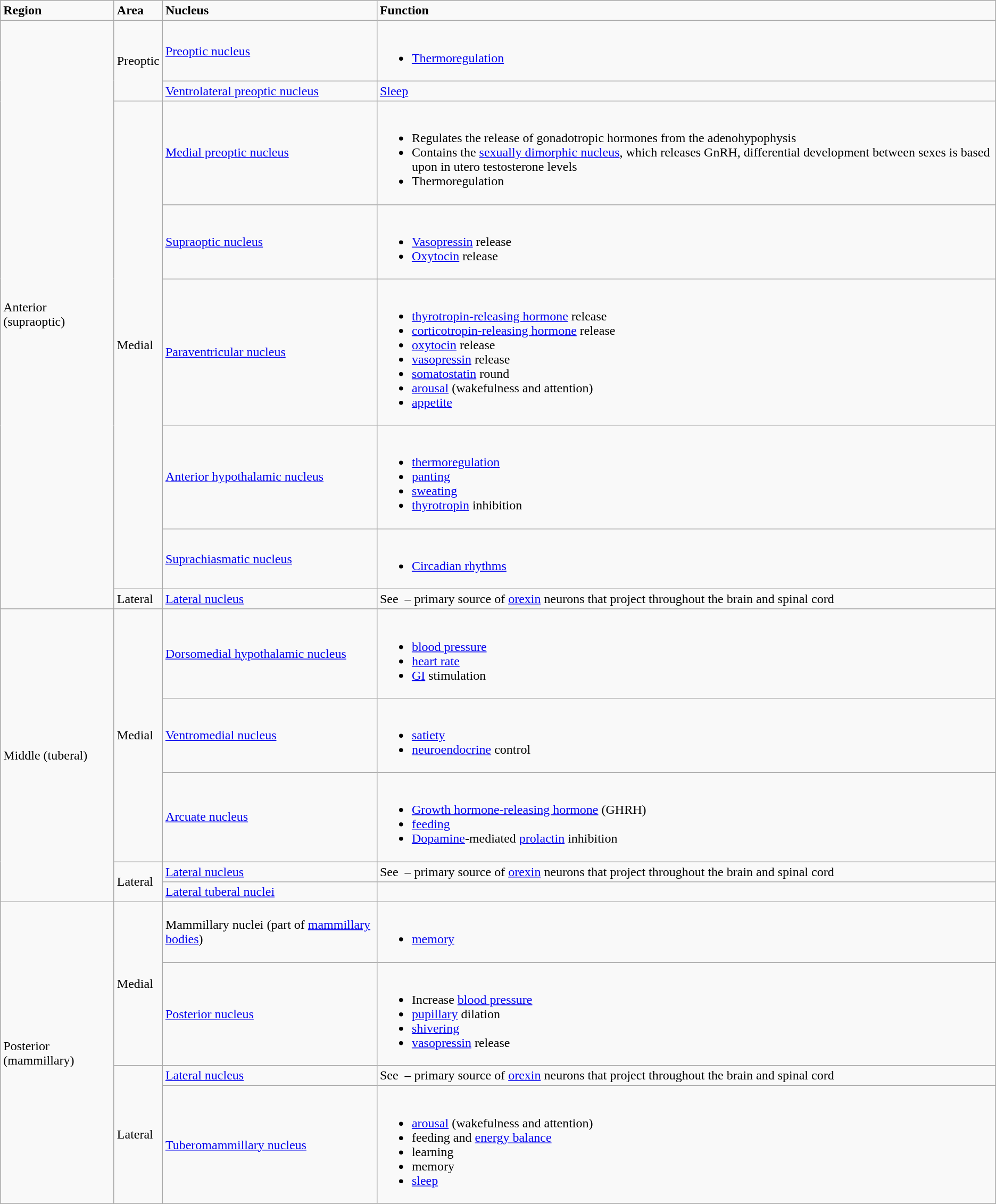<table class="wikitable">
<tr>
<td><strong>Region</strong></td>
<td><strong>Area</strong></td>
<td><strong>Nucleus</strong></td>
<td><strong>Function</strong></td>
</tr>
<tr>
<td rowspan=8>Anterior (supraoptic)</td>
<td rowspan="2">Preoptic</td>
<td><a href='#'>Preoptic nucleus</a></td>
<td><br><ul><li><a href='#'>Thermoregulation</a></li></ul></td>
</tr>
<tr>
<td><a href='#'>Ventrolateral preoptic nucleus</a></td>
<td><a href='#'>Sleep</a></td>
</tr>
<tr>
<td rowspan=5>Medial</td>
<td><a href='#'>Medial preoptic nucleus</a></td>
<td><br><ul><li>Regulates the release of gonadotropic hormones from the adenohypophysis</li><li>Contains the <a href='#'>sexually dimorphic nucleus</a>, which releases GnRH, differential development between sexes is based upon in utero testosterone levels</li><li>Thermoregulation</li></ul></td>
</tr>
<tr>
<td><a href='#'>Supraoptic nucleus</a></td>
<td><br><ul><li><a href='#'>Vasopressin</a> release</li><li><a href='#'>Oxytocin</a> release</li></ul></td>
</tr>
<tr>
<td><a href='#'>Paraventricular nucleus</a></td>
<td><br><ul><li><a href='#'>thyrotropin-releasing hormone</a> release</li><li><a href='#'>corticotropin-releasing hormone</a> release</li><li><a href='#'>oxytocin</a> release</li><li><a href='#'>vasopressin</a> release</li><li><a href='#'>somatostatin</a> round</li><li><a href='#'>arousal</a> (wakefulness and attention)</li><li><a href='#'>appetite</a></li></ul></td>
</tr>
<tr>
<td><a href='#'>Anterior hypothalamic nucleus</a></td>
<td><br><ul><li><a href='#'>thermoregulation</a></li><li><a href='#'>panting</a></li><li><a href='#'>sweating</a></li><li><a href='#'>thyrotropin</a> inhibition</li></ul></td>
</tr>
<tr>
<td><a href='#'>Suprachiasmatic nucleus</a></td>
<td><br><ul><li><a href='#'>Circadian rhythms</a></li></ul></td>
</tr>
<tr>
<td>Lateral</td>
<td><a href='#'>Lateral nucleus</a></td>
<td>See  – primary source of <a href='#'>orexin</a> neurons that project throughout the brain and spinal cord</td>
</tr>
<tr>
<td rowspan=5>Middle (tuberal)</td>
<td rowspan=3>Medial</td>
<td><a href='#'>Dorsomedial hypothalamic nucleus</a></td>
<td><br><ul><li><a href='#'>blood pressure</a></li><li><a href='#'>heart rate</a></li><li><a href='#'>GI</a> stimulation</li></ul></td>
</tr>
<tr>
<td><a href='#'>Ventromedial nucleus</a></td>
<td><br><ul><li><a href='#'>satiety</a></li><li><a href='#'>neuroendocrine</a> control</li></ul></td>
</tr>
<tr>
<td><a href='#'>Arcuate nucleus</a></td>
<td><br><ul><li><a href='#'>Growth hormone-releasing hormone</a> (GHRH)</li><li><a href='#'>feeding</a></li><li><a href='#'>Dopamine</a>-mediated <a href='#'>prolactin</a> inhibition</li></ul></td>
</tr>
<tr>
<td rowspan=2>Lateral</td>
<td><a href='#'>Lateral nucleus</a></td>
<td>See  – primary source of <a href='#'>orexin</a> neurons that project throughout the brain and spinal cord</td>
</tr>
<tr>
<td><a href='#'>Lateral tuberal nuclei</a></td>
<td></td>
</tr>
<tr>
<td rowspan=4>Posterior (mammillary)</td>
<td rowspan=2>Medial</td>
<td>Mammillary nuclei (part of <a href='#'>mammillary bodies</a>)</td>
<td><br><ul><li><a href='#'>memory</a></li></ul></td>
</tr>
<tr>
<td><a href='#'>Posterior nucleus</a></td>
<td><br><ul><li>Increase <a href='#'>blood pressure</a></li><li><a href='#'>pupillary</a> dilation</li><li><a href='#'>shivering</a></li><li><a href='#'>vasopressin</a> release</li></ul></td>
</tr>
<tr>
<td rowspan=2>Lateral</td>
<td><a href='#'>Lateral nucleus</a></td>
<td>See  – primary source of <a href='#'>orexin</a> neurons that project throughout the brain and spinal cord</td>
</tr>
<tr>
<td><a href='#'>Tuberomammillary nucleus</a> </td>
<td><br><ul><li><a href='#'>arousal</a> (wakefulness and attention)</li><li>feeding and <a href='#'>energy balance</a></li><li>learning</li><li>memory</li><li><a href='#'>sleep</a></li></ul></td>
</tr>
</table>
